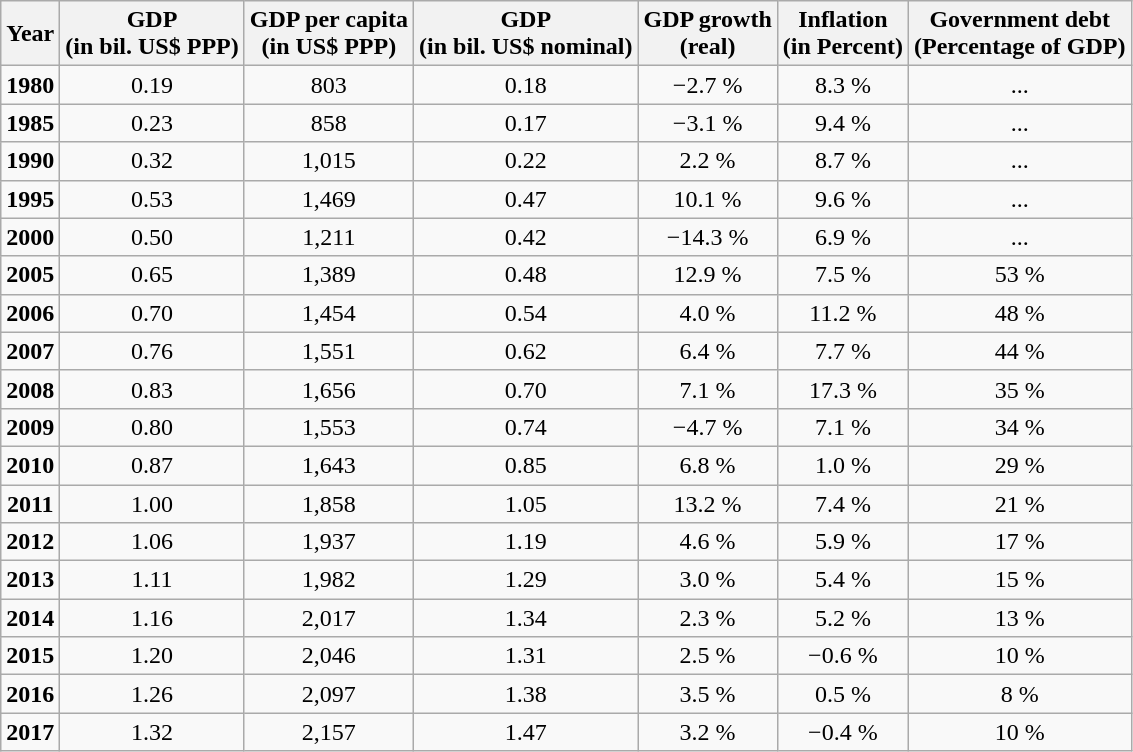<table class="wikitable" style="text-align:center; vertical-align:middle;">
<tr style="font-weight:bold;">
<th>Year</th>
<th>GDP<br>(in bil. US$ PPP)</th>
<th>GDP per capita<br>(in US$ PPP)</th>
<th>GDP<br>(in bil. US$ nominal)</th>
<th>GDP growth<br>(real)</th>
<th>Inflation<br>(in Percent)</th>
<th>Government debt<br>(Percentage of GDP)</th>
</tr>
<tr>
<td style="font-weight:bold;">1980</td>
<td>0.19</td>
<td>803</td>
<td>0.18</td>
<td>−2.7 %</td>
<td>8.3 %</td>
<td>...</td>
</tr>
<tr>
<td style="font-weight:bold;">1985</td>
<td>0.23</td>
<td>858</td>
<td>0.17</td>
<td>−3.1 %</td>
<td>9.4 %</td>
<td>...</td>
</tr>
<tr>
<td style="font-weight:bold;">1990</td>
<td>0.32</td>
<td>1,015</td>
<td>0.22</td>
<td>2.2 %</td>
<td>8.7 %</td>
<td>...</td>
</tr>
<tr>
<td style="font-weight:bold;">1995</td>
<td>0.53</td>
<td>1,469</td>
<td>0.47</td>
<td>10.1 %</td>
<td>9.6 %</td>
<td>...</td>
</tr>
<tr>
<td style="font-weight:bold;">2000</td>
<td>0.50</td>
<td>1,211</td>
<td>0.42</td>
<td>−14.3 %</td>
<td>6.9 %</td>
<td>...</td>
</tr>
<tr>
<td style="font-weight:bold;">2005</td>
<td>0.65</td>
<td>1,389</td>
<td>0.48</td>
<td>12.9 %</td>
<td>7.5 %</td>
<td>53 %</td>
</tr>
<tr>
<td style="font-weight:bold;">2006</td>
<td>0.70</td>
<td>1,454</td>
<td>0.54</td>
<td>4.0 %</td>
<td>11.2 %</td>
<td>48 %</td>
</tr>
<tr>
<td style="font-weight:bold;">2007</td>
<td>0.76</td>
<td>1,551</td>
<td>0.62</td>
<td>6.4 %</td>
<td>7.7 %</td>
<td>44 %</td>
</tr>
<tr>
<td style="font-weight:bold;">2008</td>
<td>0.83</td>
<td>1,656</td>
<td>0.70</td>
<td>7.1 %</td>
<td>17.3 %</td>
<td>35 %</td>
</tr>
<tr>
<td style="font-weight:bold;">2009</td>
<td>0.80</td>
<td>1,553</td>
<td>0.74</td>
<td>−4.7 %</td>
<td>7.1 %</td>
<td>34 %</td>
</tr>
<tr>
<td style="font-weight:bold;">2010</td>
<td>0.87</td>
<td>1,643</td>
<td>0.85</td>
<td>6.8 %</td>
<td>1.0 %</td>
<td>29 %</td>
</tr>
<tr>
<td style="font-weight:bold;">2011</td>
<td>1.00</td>
<td>1,858</td>
<td>1.05</td>
<td>13.2 %</td>
<td>7.4 %</td>
<td>21 %</td>
</tr>
<tr>
<td style="font-weight:bold;">2012</td>
<td>1.06</td>
<td>1,937</td>
<td>1.19</td>
<td>4.6 %</td>
<td>5.9 %</td>
<td>17 %</td>
</tr>
<tr>
<td style="font-weight:bold;">2013</td>
<td>1.11</td>
<td>1,982</td>
<td>1.29</td>
<td>3.0 %</td>
<td>5.4 %</td>
<td>15 %</td>
</tr>
<tr>
<td style="font-weight:bold;">2014</td>
<td>1.16</td>
<td>2,017</td>
<td>1.34</td>
<td>2.3 %</td>
<td>5.2 %</td>
<td>13 %</td>
</tr>
<tr>
<td style="font-weight:bold;">2015</td>
<td>1.20</td>
<td>2,046</td>
<td>1.31</td>
<td>2.5 %</td>
<td>−0.6 %</td>
<td>10 %</td>
</tr>
<tr>
<td style="font-weight:bold;">2016</td>
<td>1.26</td>
<td>2,097</td>
<td>1.38</td>
<td>3.5 %</td>
<td>0.5 %</td>
<td>8 %</td>
</tr>
<tr>
<td style="font-weight:bold;">2017</td>
<td>1.32</td>
<td>2,157</td>
<td>1.47</td>
<td>3.2 %</td>
<td>−0.4 %</td>
<td>10 %</td>
</tr>
</table>
